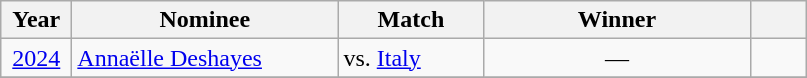<table class="wikitable">
<tr>
<th width=40>Year</th>
<th width=170>Nominee</th>
<th width=90>Match</th>
<th width=170>Winner</th>
<th width=30></th>
</tr>
<tr>
<td align=center><a href='#'>2024</a></td>
<td><a href='#'>Annaëlle Deshayes</a></td>
<td>vs. <a href='#'>Italy</a></td>
<td align=center>—</td>
<td align=center></td>
</tr>
<tr>
</tr>
</table>
